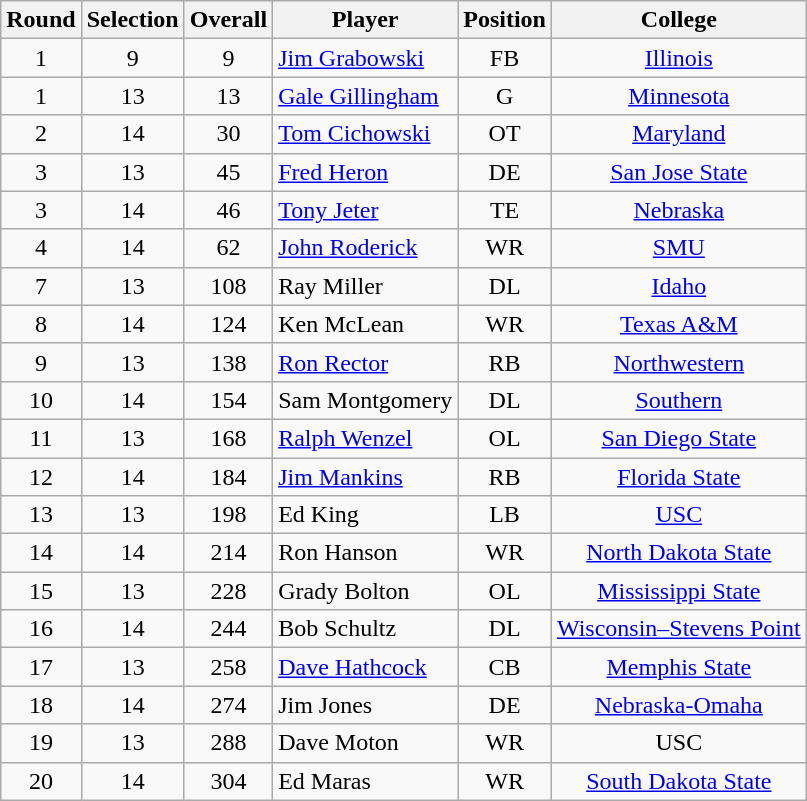<table class=wikitable style="text-align:center">
<tr>
<th>Round</th>
<th>Selection</th>
<th>Overall</th>
<th>Player</th>
<th>Position</th>
<th>College</th>
</tr>
<tr>
<td>1</td>
<td>9</td>
<td>9</td>
<td align=left><a href='#'>Jim Grabowski</a></td>
<td>FB</td>
<td><a href='#'>Illinois</a></td>
</tr>
<tr>
<td>1</td>
<td>13</td>
<td>13</td>
<td align=left><a href='#'>Gale Gillingham</a></td>
<td>G</td>
<td><a href='#'>Minnesota</a></td>
</tr>
<tr>
<td>2</td>
<td>14</td>
<td>30</td>
<td align=left><a href='#'>Tom Cichowski</a></td>
<td>OT</td>
<td><a href='#'>Maryland</a></td>
</tr>
<tr>
<td>3</td>
<td>13</td>
<td>45</td>
<td align=left><a href='#'>Fred Heron</a></td>
<td>DE</td>
<td><a href='#'>San Jose State</a></td>
</tr>
<tr>
<td>3</td>
<td>14</td>
<td>46</td>
<td align=left><a href='#'>Tony Jeter</a></td>
<td>TE</td>
<td><a href='#'>Nebraska</a></td>
</tr>
<tr>
<td>4</td>
<td>14</td>
<td>62</td>
<td align=left><a href='#'>John Roderick</a></td>
<td>WR</td>
<td><a href='#'>SMU</a></td>
</tr>
<tr>
<td>7</td>
<td>13</td>
<td>108</td>
<td align=left>Ray Miller</td>
<td align=center>DL</td>
<td><a href='#'>Idaho</a></td>
</tr>
<tr>
<td>8</td>
<td>14</td>
<td>124</td>
<td align=left>Ken McLean</td>
<td>WR</td>
<td><a href='#'>Texas A&M</a></td>
</tr>
<tr>
<td>9</td>
<td>13</td>
<td>138</td>
<td align=left><a href='#'>Ron Rector</a></td>
<td>RB</td>
<td><a href='#'>Northwestern</a></td>
</tr>
<tr>
<td>10</td>
<td>14</td>
<td>154</td>
<td align=left>Sam Montgomery</td>
<td>DL</td>
<td><a href='#'>Southern</a></td>
</tr>
<tr>
<td>11</td>
<td>13</td>
<td>168</td>
<td align=left><a href='#'>Ralph Wenzel</a></td>
<td>OL</td>
<td><a href='#'>San Diego State</a></td>
</tr>
<tr>
<td>12</td>
<td>14</td>
<td>184</td>
<td align=left><a href='#'>Jim Mankins</a></td>
<td>RB</td>
<td><a href='#'>Florida State</a></td>
</tr>
<tr>
<td>13</td>
<td>13</td>
<td>198</td>
<td align=left>Ed King</td>
<td>LB</td>
<td><a href='#'>USC</a></td>
</tr>
<tr>
<td>14</td>
<td>14</td>
<td>214</td>
<td align=left>Ron Hanson</td>
<td>WR</td>
<td><a href='#'>North Dakota State</a></td>
</tr>
<tr>
<td>15</td>
<td>13</td>
<td>228</td>
<td align=left>Grady Bolton</td>
<td>OL</td>
<td><a href='#'>Mississippi State</a></td>
</tr>
<tr>
<td>16</td>
<td>14</td>
<td>244</td>
<td align=left>Bob Schultz</td>
<td>DL</td>
<td><a href='#'>Wisconsin–Stevens Point</a></td>
</tr>
<tr>
<td>17</td>
<td>13</td>
<td>258</td>
<td align=left><a href='#'>Dave Hathcock</a></td>
<td>CB</td>
<td><a href='#'>Memphis State</a></td>
</tr>
<tr>
<td>18</td>
<td>14</td>
<td>274</td>
<td align=left>Jim Jones</td>
<td>DE</td>
<td><a href='#'>Nebraska-Omaha</a></td>
</tr>
<tr>
<td>19</td>
<td>13</td>
<td>288</td>
<td align=left>Dave Moton</td>
<td>WR</td>
<td>USC</td>
</tr>
<tr>
<td>20</td>
<td>14</td>
<td>304</td>
<td align=left>Ed Maras</td>
<td>WR</td>
<td><a href='#'>South Dakota State</a></td>
</tr>
</table>
